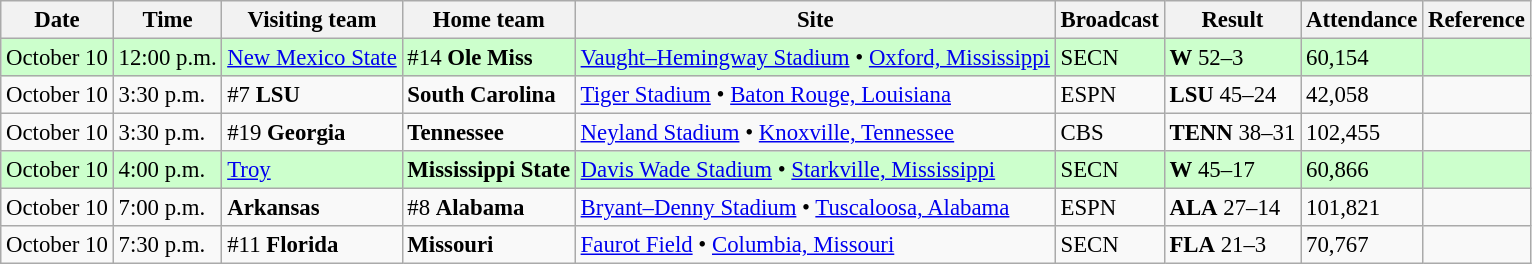<table class="wikitable" style="font-size:95%;">
<tr>
<th>Date</th>
<th>Time</th>
<th>Visiting team</th>
<th>Home team</th>
<th>Site</th>
<th>Broadcast</th>
<th>Result</th>
<th>Attendance</th>
<th class="unsortable">Reference</th>
</tr>
<tr bgcolor="#ccffcc">
<td>October 10</td>
<td>12:00 p.m.</td>
<td><a href='#'>New Mexico State</a></td>
<td>#14 <strong>Ole Miss</strong></td>
<td><a href='#'>Vaught–Hemingway Stadium</a> • <a href='#'>Oxford, Mississippi</a></td>
<td>SECN</td>
<td><strong>W</strong> 52–3</td>
<td>60,154</td>
<td></td>
</tr>
<tr bgcolor=>
<td>October 10</td>
<td>3:30 p.m.</td>
<td>#7 <strong>LSU</strong></td>
<td><strong>South Carolina</strong></td>
<td><a href='#'>Tiger Stadium</a> • <a href='#'>Baton Rouge, Louisiana</a></td>
<td>ESPN</td>
<td><strong>LSU</strong> 45–24</td>
<td>42,058</td>
<td></td>
</tr>
<tr bgcolor=>
<td>October 10</td>
<td>3:30 p.m.</td>
<td>#19 <strong>Georgia</strong></td>
<td><strong>Tennessee</strong></td>
<td><a href='#'>Neyland Stadium</a> • <a href='#'>Knoxville, Tennessee</a></td>
<td>CBS</td>
<td><strong>TENN</strong> 38–31</td>
<td>102,455</td>
<td></td>
</tr>
<tr bgcolor="#ccffcc">
<td>October 10</td>
<td>4:00 p.m.</td>
<td><a href='#'>Troy</a></td>
<td><strong>Mississippi State</strong></td>
<td><a href='#'>Davis Wade Stadium</a> • <a href='#'>Starkville, Mississippi</a></td>
<td>SECN</td>
<td><strong>W</strong> 45–17</td>
<td>60,866</td>
<td></td>
</tr>
<tr bgcolor=>
<td>October 10</td>
<td>7:00 p.m.</td>
<td><strong>Arkansas</strong></td>
<td>#8 <strong>Alabama</strong></td>
<td><a href='#'>Bryant–Denny Stadium</a> • <a href='#'>Tuscaloosa, Alabama</a></td>
<td>ESPN</td>
<td><strong>ALA</strong> 27–14</td>
<td>101,821</td>
<td></td>
</tr>
<tr bgcolor=>
<td>October 10</td>
<td>7:30 p.m.</td>
<td>#11 <strong>Florida</strong></td>
<td><strong>Missouri</strong></td>
<td><a href='#'>Faurot Field</a> • <a href='#'>Columbia, Missouri</a></td>
<td>SECN</td>
<td><strong>FLA</strong> 21–3</td>
<td>70,767</td>
<td></td>
</tr>
</table>
